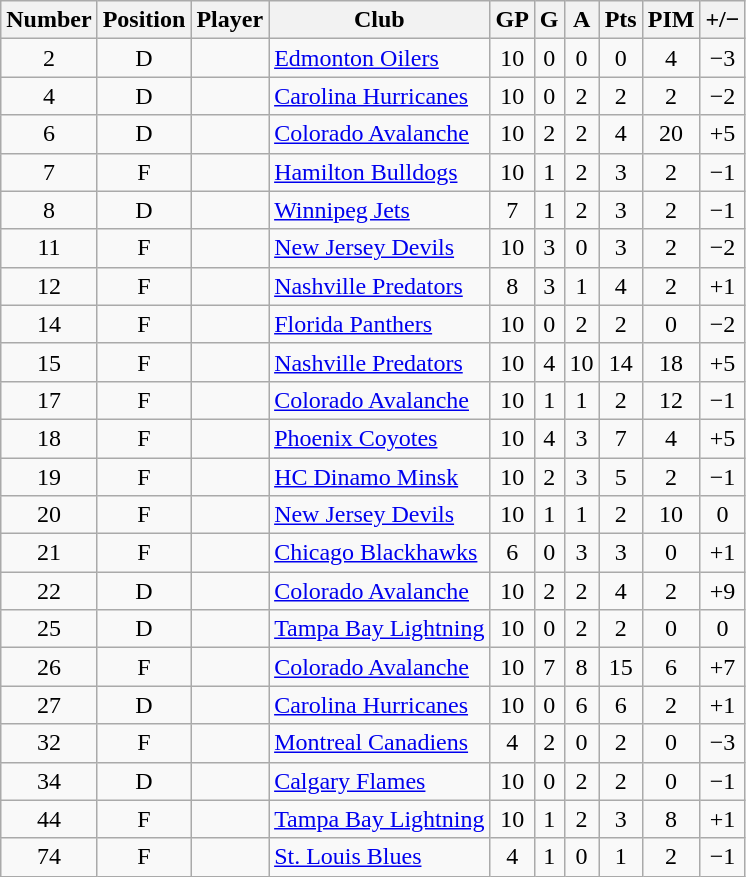<table class="wikitable sortable" style="text-align: center;">
<tr>
<th>Number</th>
<th>Position</th>
<th>Player</th>
<th>Club</th>
<th>GP</th>
<th>G</th>
<th>A</th>
<th>Pts</th>
<th>PIM</th>
<th>+/−</th>
</tr>
<tr>
<td>2</td>
<td>D</td>
<td align=left></td>
<td align=left> <a href='#'>Edmonton Oilers</a></td>
<td>10</td>
<td>0</td>
<td>0</td>
<td>0</td>
<td>4</td>
<td>−3</td>
</tr>
<tr>
<td>4</td>
<td>D</td>
<td align=left></td>
<td align=left> <a href='#'>Carolina Hurricanes</a></td>
<td>10</td>
<td>0</td>
<td>2</td>
<td>2</td>
<td>2</td>
<td>−2</td>
</tr>
<tr>
<td>6</td>
<td>D</td>
<td align=left></td>
<td align=left> <a href='#'>Colorado Avalanche</a></td>
<td>10</td>
<td>2</td>
<td>2</td>
<td>4</td>
<td>20</td>
<td>+5</td>
</tr>
<tr>
<td>7</td>
<td>F</td>
<td align=left></td>
<td align=left> <a href='#'>Hamilton Bulldogs</a></td>
<td>10</td>
<td>1</td>
<td>2</td>
<td>3</td>
<td>2</td>
<td>−1</td>
</tr>
<tr>
<td>8</td>
<td>D</td>
<td align=left></td>
<td align=left> <a href='#'>Winnipeg Jets</a></td>
<td>7</td>
<td>1</td>
<td>2</td>
<td>3</td>
<td>2</td>
<td>−1</td>
</tr>
<tr>
<td>11</td>
<td>F</td>
<td align=left></td>
<td align=left> <a href='#'>New Jersey Devils</a></td>
<td>10</td>
<td>3</td>
<td>0</td>
<td>3</td>
<td>2</td>
<td>−2</td>
</tr>
<tr>
<td>12</td>
<td>F</td>
<td align=left></td>
<td align=left> <a href='#'>Nashville Predators</a></td>
<td>8</td>
<td>3</td>
<td>1</td>
<td>4</td>
<td>2</td>
<td>+1</td>
</tr>
<tr>
<td>14</td>
<td>F</td>
<td align=left></td>
<td align=left> <a href='#'>Florida Panthers</a></td>
<td>10</td>
<td>0</td>
<td>2</td>
<td>2</td>
<td>0</td>
<td>−2</td>
</tr>
<tr>
<td>15</td>
<td>F</td>
<td align=left></td>
<td align=left> <a href='#'>Nashville Predators</a></td>
<td>10</td>
<td>4</td>
<td>10</td>
<td>14</td>
<td>18</td>
<td>+5</td>
</tr>
<tr>
<td>17</td>
<td>F</td>
<td align=left></td>
<td align=left> <a href='#'>Colorado Avalanche</a></td>
<td>10</td>
<td>1</td>
<td>1</td>
<td>2</td>
<td>12</td>
<td>−1</td>
</tr>
<tr>
<td>18</td>
<td>F</td>
<td align=left></td>
<td align=left> <a href='#'>Phoenix Coyotes</a></td>
<td>10</td>
<td>4</td>
<td>3</td>
<td>7</td>
<td>4</td>
<td>+5</td>
</tr>
<tr>
<td>19</td>
<td>F</td>
<td align=left></td>
<td align=left> <a href='#'>HC Dinamo Minsk</a></td>
<td>10</td>
<td>2</td>
<td>3</td>
<td>5</td>
<td>2</td>
<td>−1</td>
</tr>
<tr>
<td>20</td>
<td>F</td>
<td align=left></td>
<td align=left> <a href='#'>New Jersey Devils</a></td>
<td>10</td>
<td>1</td>
<td>1</td>
<td>2</td>
<td>10</td>
<td>0</td>
</tr>
<tr>
<td>21</td>
<td>F</td>
<td align=left></td>
<td align=left> <a href='#'>Chicago Blackhawks</a></td>
<td>6</td>
<td>0</td>
<td>3</td>
<td>3</td>
<td>0</td>
<td>+1</td>
</tr>
<tr>
<td>22</td>
<td>D</td>
<td align=left></td>
<td align=left> <a href='#'>Colorado Avalanche</a></td>
<td>10</td>
<td>2</td>
<td>2</td>
<td>4</td>
<td>2</td>
<td>+9</td>
</tr>
<tr>
<td>25</td>
<td>D</td>
<td align=left></td>
<td align=left> <a href='#'>Tampa Bay Lightning</a></td>
<td>10</td>
<td>0</td>
<td>2</td>
<td>2</td>
<td>0</td>
<td>0</td>
</tr>
<tr>
<td>26</td>
<td>F</td>
<td align=left></td>
<td align=left> <a href='#'>Colorado Avalanche</a></td>
<td>10</td>
<td>7</td>
<td>8</td>
<td>15</td>
<td>6</td>
<td>+7</td>
</tr>
<tr>
<td>27</td>
<td>D</td>
<td align=left></td>
<td align=left> <a href='#'>Carolina Hurricanes</a></td>
<td>10</td>
<td>0</td>
<td>6</td>
<td>6</td>
<td>2</td>
<td>+1</td>
</tr>
<tr>
<td>32</td>
<td>F</td>
<td align=left></td>
<td align=left> <a href='#'>Montreal Canadiens</a></td>
<td>4</td>
<td>2</td>
<td>0</td>
<td>2</td>
<td>0</td>
<td>−3</td>
</tr>
<tr>
<td>34</td>
<td>D</td>
<td align=left></td>
<td align=left> <a href='#'>Calgary Flames</a></td>
<td>10</td>
<td>0</td>
<td>2</td>
<td>2</td>
<td>0</td>
<td>−1</td>
</tr>
<tr>
<td>44</td>
<td>F</td>
<td align=left></td>
<td align=left> <a href='#'>Tampa Bay Lightning</a></td>
<td>10</td>
<td>1</td>
<td>2</td>
<td>3</td>
<td>8</td>
<td>+1</td>
</tr>
<tr>
<td>74</td>
<td>F</td>
<td align=left></td>
<td align=left> <a href='#'>St. Louis Blues</a></td>
<td>4</td>
<td>1</td>
<td>0</td>
<td>1</td>
<td>2</td>
<td>−1</td>
</tr>
</table>
